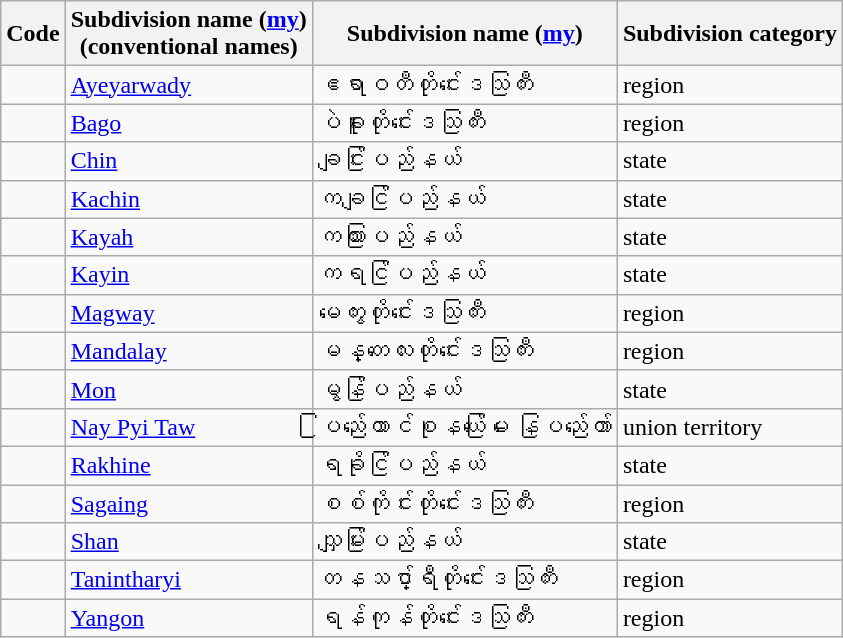<table class="wikitable sortable">
<tr>
<th>Code</th>
<th>Subdivision name (<a href='#'>my</a>)<br>(conventional names)</th>
<th>Subdivision name (<a href='#'>my</a>) </th>
<th>Subdivision category</th>
</tr>
<tr>
<td></td>
<td><a href='#'>Ayeyarwady</a></td>
<td>ဧရာဝတီတိုင်းဒေသကြီး</td>
<td>region</td>
</tr>
<tr>
<td></td>
<td><a href='#'>Bago</a></td>
<td>ပဲခူးတိုင်းဒေသကြီး</td>
<td>region</td>
</tr>
<tr>
<td></td>
<td><a href='#'>Chin</a></td>
<td>ချင်းပြည်နယ်</td>
<td>state</td>
</tr>
<tr>
<td></td>
<td><a href='#'>Kachin</a></td>
<td>ကချင်ပြည်နယ်</td>
<td>state</td>
</tr>
<tr>
<td></td>
<td><a href='#'>Kayah</a></td>
<td>ကယားပြည်နယ်</td>
<td>state</td>
</tr>
<tr>
<td></td>
<td><a href='#'>Kayin</a></td>
<td>ကရင်ပြည်နယ်</td>
<td>state</td>
</tr>
<tr>
<td></td>
<td><a href='#'>Magway</a></td>
<td>မကွေးတိုင်းဒေသကြီး</td>
<td>region</td>
</tr>
<tr>
<td></td>
<td><a href='#'>Mandalay</a></td>
<td>မန္တလေးတိုင်းဒေသကြီး</td>
<td>region</td>
</tr>
<tr>
<td></td>
<td><a href='#'>Mon</a></td>
<td>မွန်ပြည်နယ်</td>
<td>state</td>
</tr>
<tr>
<td></td>
<td><a href='#'>Nay Pyi Taw</a></td>
<td>ပြည်‌ထောင်စုနယ်မြေ နေပြည်တော်</td>
<td>union territory</td>
</tr>
<tr>
<td></td>
<td><a href='#'>Rakhine</a></td>
<td>ရခိုင်ပြည်နယ်</td>
<td>state</td>
</tr>
<tr>
<td></td>
<td><a href='#'>Sagaing</a></td>
<td>စစ်ကိုင်းတိုင်းဒေသကြီး</td>
<td>region</td>
</tr>
<tr>
<td></td>
<td><a href='#'>Shan</a></td>
<td>သျှမ်းပြည်နယ်</td>
<td>state</td>
</tr>
<tr>
<td></td>
<td><a href='#'>Tanintharyi</a></td>
<td>တနင်္သာရီတိုင်းဒေသကြီး</td>
<td>region</td>
</tr>
<tr>
<td></td>
<td><a href='#'>Yangon</a></td>
<td>ရန်ကုန်တိုင်းဒေသကြီး</td>
<td>region</td>
</tr>
</table>
